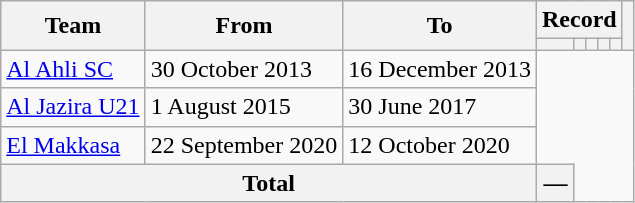<table class=wikitable style=text-align:center>
<tr>
<th rowspan=2>Team</th>
<th rowspan=2>From</th>
<th rowspan=2>To</th>
<th colspan=5>Record</th>
<th rowspan=2></th>
</tr>
<tr>
<th></th>
<th></th>
<th></th>
<th></th>
<th></th>
</tr>
<tr>
<td align=left><a href='#'>Al Ahli SC</a></td>
<td align=left>30 October 2013</td>
<td align=left>16 December 2013<br></td>
</tr>
<tr>
<td align=left><a href='#'>Al Jazira U21</a></td>
<td align=left>1 August 2015</td>
<td align=left>30 June 2017<br></td>
</tr>
<tr>
<td align=left><a href='#'>El Makkasa</a></td>
<td align=left>22 September 2020</td>
<td align=left>12 October 2020<br></td>
</tr>
<tr>
<th colspan=3>Total<br></th>
<th>—</th>
</tr>
</table>
